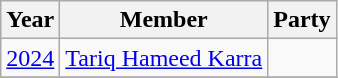<table class="wikitable sortable">
<tr>
<th>Year</th>
<th>Member</th>
<th colspan=2>Party</th>
</tr>
<tr>
<td><a href='#'>2024</a></td>
<td><a href='#'>Tariq Hameed Karra</a></td>
<td></td>
</tr>
<tr>
</tr>
</table>
